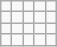<table class="wikitable">
<tr>
<td></td>
<td></td>
<td></td>
<td></td>
<td></td>
</tr>
<tr>
<td></td>
<td></td>
<td></td>
<td></td>
<td></td>
</tr>
<tr>
<td></td>
<td></td>
<td></td>
<td></td>
<td></td>
</tr>
<tr>
<td></td>
<td></td>
<td></td>
<td></td>
<td></td>
</tr>
</table>
